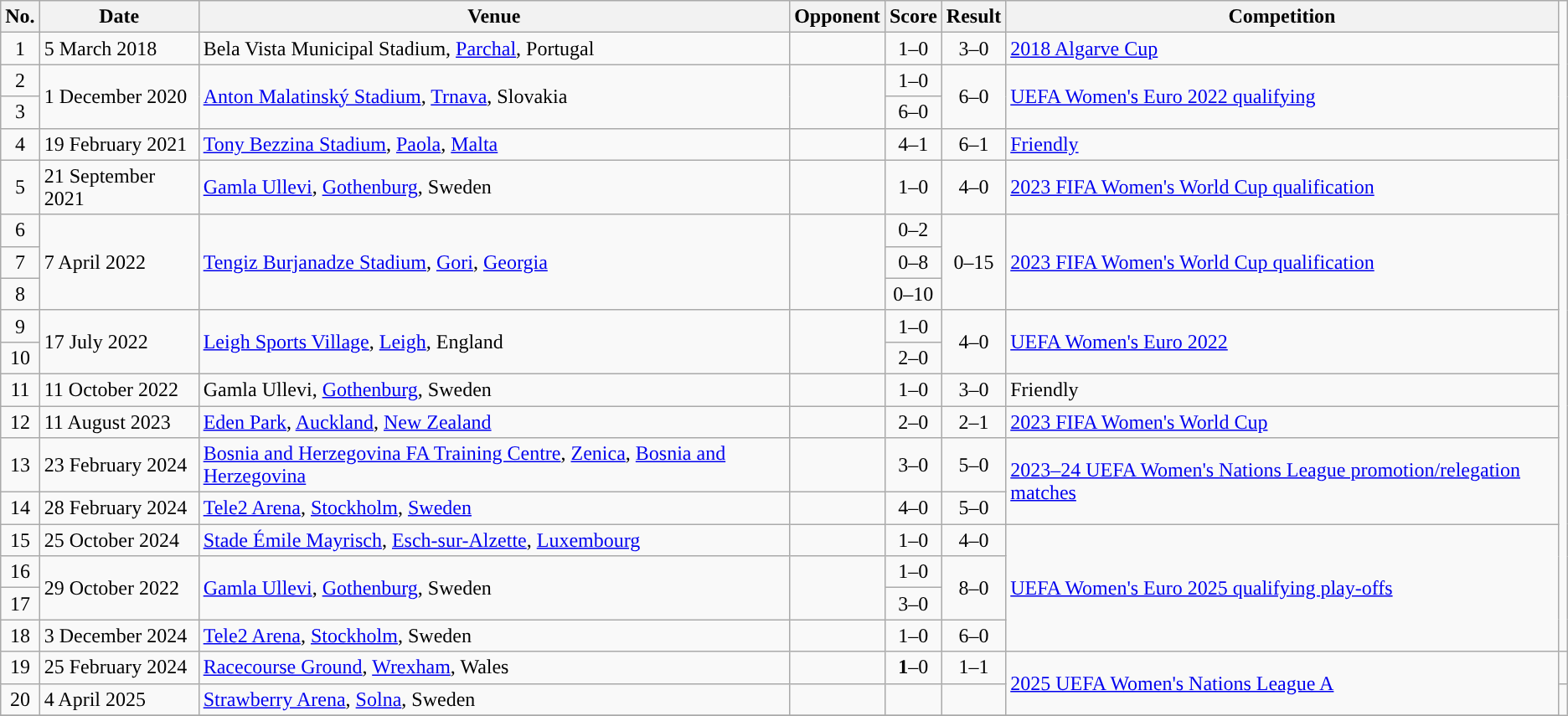<table class="wikitable sortable">
<tr>
<th scope="col">No.</th>
<th scope="col">Date</th>
<th scope="col">Venue</th>
<th scope="col">Opponent</th>
<th scope="col">Score</th>
<th scope="col">Result</th>
<th scope="col">Competition</th>
</tr>
<tr>
<td align="center">1</td>
<td>5 March 2018</td>
<td>Bela Vista Municipal Stadium, <a href='#'>Parchal</a>, Portugal</td>
<td></td>
<td align="center">1–0</td>
<td align="center">3–0</td>
<td><a href='#'>2018 Algarve Cup</a></td>
</tr>
<tr>
<td align="center">2</td>
<td rowspan="2">1 December 2020</td>
<td rowspan="2"><a href='#'>Anton Malatinský Stadium</a>, <a href='#'>Trnava</a>, Slovakia</td>
<td rowspan="2"></td>
<td align="center">1–0</td>
<td rowspan="2" style="text-align:center">6–0</td>
<td rowspan="2"><a href='#'>UEFA Women's Euro 2022 qualifying</a></td>
</tr>
<tr>
<td align="center">3</td>
<td align="center">6–0</td>
</tr>
<tr>
<td align="center">4</td>
<td>19 February 2021</td>
<td><a href='#'>Tony Bezzina Stadium</a>, <a href='#'>Paola</a>, <a href='#'>Malta</a></td>
<td></td>
<td align="center">4–1</td>
<td align="center">6–1</td>
<td><a href='#'>Friendly</a></td>
</tr>
<tr>
<td align="center">5</td>
<td>21 September 2021</td>
<td><a href='#'>Gamla Ullevi</a>, <a href='#'>Gothenburg</a>, Sweden</td>
<td></td>
<td align="center">1–0</td>
<td align="center">4–0</td>
<td><a href='#'>2023 FIFA Women's World Cup qualification</a></td>
</tr>
<tr>
<td align="center">6</td>
<td rowspan="3">7 April 2022</td>
<td rowspan="3"><a href='#'>Tengiz Burjanadze Stadium</a>, <a href='#'>Gori</a>, <a href='#'>Georgia</a></td>
<td rowspan="3"></td>
<td align="center">0–2</td>
<td align="center" rowspan="3">0–15</td>
<td rowspan="3"><a href='#'>2023 FIFA Women's World Cup qualification</a></td>
</tr>
<tr>
<td align="center">7</td>
<td align="center">0–8</td>
</tr>
<tr>
<td align="center">8</td>
<td align="center">0–10</td>
</tr>
<tr>
<td align="center">9</td>
<td rowspan="2">17 July 2022</td>
<td rowspan="2"><a href='#'>Leigh Sports Village</a>, <a href='#'>Leigh</a>, England</td>
<td rowspan="2"></td>
<td align="center">1–0</td>
<td rowspan="2" style="text-align:center">4–0</td>
<td rowspan="2"><a href='#'>UEFA Women's Euro 2022</a></td>
</tr>
<tr>
<td align="center">10</td>
<td align="center">2–0</td>
</tr>
<tr>
<td align="center">11</td>
<td>11 October 2022</td>
<td>Gamla Ullevi, <a href='#'>Gothenburg</a>, Sweden</td>
<td></td>
<td align="center">1–0</td>
<td align="center">3–0</td>
<td>Friendly</td>
</tr>
<tr>
<td align="center">12</td>
<td>11 August 2023</td>
<td><a href='#'>Eden Park</a>, <a href='#'>Auckland</a>, <a href='#'>New Zealand</a></td>
<td></td>
<td align="center">2–0</td>
<td align="center">2–1</td>
<td><a href='#'>2023 FIFA Women's World Cup</a></td>
</tr>
<tr>
<td align="center">13</td>
<td>23 February 2024</td>
<td><a href='#'>Bosnia and Herzegovina FA Training Centre</a>, <a href='#'>Zenica</a>, <a href='#'>Bosnia and Herzegovina</a></td>
<td></td>
<td align="center">3–0</td>
<td style="text-align:center">5–0</td>
<td rowspan="2"><a href='#'>2023–24 UEFA Women's Nations League promotion/relegation matches</a></td>
</tr>
<tr>
<td align="center">14</td>
<td>28 February 2024</td>
<td><a href='#'>Tele2 Arena</a>, <a href='#'>Stockholm</a>, <a href='#'>Sweden</a></td>
<td></td>
<td align="center">4–0</td>
<td align="center">5–0</td>
</tr>
<tr>
<td align="center">15</td>
<td>25 October 2024</td>
<td><a href='#'>Stade Émile Mayrisch</a>, <a href='#'>Esch-sur-Alzette</a>, <a href='#'>Luxembourg</a></td>
<td></td>
<td align="center">1–0</td>
<td align="center">4–0</td>
<td rowspan=4><a href='#'>UEFA Women's Euro 2025 qualifying play-offs</a></td>
</tr>
<tr>
<td align="center">16</td>
<td rowspan="2">29 October 2022</td>
<td rowspan="2"><a href='#'>Gamla Ullevi</a>, <a href='#'>Gothenburg</a>, Sweden</td>
<td rowspan="2"></td>
<td align="center">1–0</td>
<td rowspan="2" style="text-align:center">8–0</td>
</tr>
<tr>
<td align="center">17</td>
<td align="center">3–0</td>
</tr>
<tr>
<td align="center">18</td>
<td>3 December 2024</td>
<td><a href='#'>Tele2 Arena</a>, <a href='#'>Stockholm</a>, Sweden</td>
<td></td>
<td align="center">1–0</td>
<td align="center">6–0</td>
</tr>
<tr>
<td align="center">19</td>
<td>25 February 2024</td>
<td><a href='#'>Racecourse Ground</a>, <a href='#'>Wrexham</a>, Wales</td>
<td></td>
<td align=center><strong>1</strong>–0</td>
<td align=center>1–1</td>
<td rowspan="2"><a href='#'>2025 UEFA Women's Nations League A</a></td>
<td></td>
</tr>
<tr>
<td align="center">20</td>
<td>4 April 2025</td>
<td><a href='#'>Strawberry Arena</a>, <a href='#'>Solna</a>, Sweden</td>
<td></td>
<td align=center></td>
<td align=center></td>
</tr>
<tr>
</tr>
</table>
